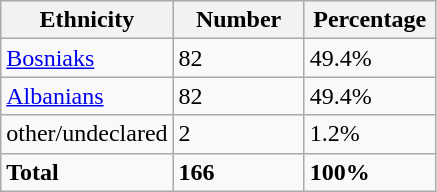<table class="wikitable">
<tr>
<th width="100px">Ethnicity</th>
<th width="80px">Number</th>
<th width="80px">Percentage</th>
</tr>
<tr>
<td><a href='#'>Bosniaks</a></td>
<td>82</td>
<td>49.4%</td>
</tr>
<tr>
<td><a href='#'>Albanians</a></td>
<td>82</td>
<td>49.4%</td>
</tr>
<tr>
<td>other/undeclared</td>
<td>2</td>
<td>1.2%</td>
</tr>
<tr>
<td><strong>Total</strong></td>
<td><strong>166</strong></td>
<td><strong>100%</strong></td>
</tr>
</table>
